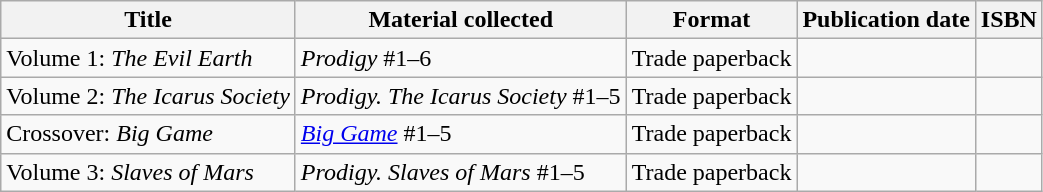<table class="wikitable">
<tr>
<th>Title</th>
<th>Material collected</th>
<th>Format</th>
<th>Publication date</th>
<th>ISBN</th>
</tr>
<tr>
<td>Volume 1: <em>The Evil Earth</em></td>
<td><em>Prodigy</em> #1–6</td>
<td>Trade paperback</td>
<td></td>
<td></td>
</tr>
<tr>
<td>Volume 2: <em>The Icarus Society</em></td>
<td><em>Prodigy. The Icarus Society</em> #1–5</td>
<td>Trade paperback</td>
<td></td>
<td></td>
</tr>
<tr>
<td>Crossover: <em>Big Game</em></td>
<td><em><a href='#'>Big Game</a></em> #1–5</td>
<td>Trade paperback</td>
<td></td>
<td></td>
</tr>
<tr>
<td>Volume 3: <em>Slaves of Mars</em></td>
<td><em>Prodigy. Slaves of Mars</em> #1–5</td>
<td>Trade paperback</td>
<td></td>
<td></td>
</tr>
</table>
